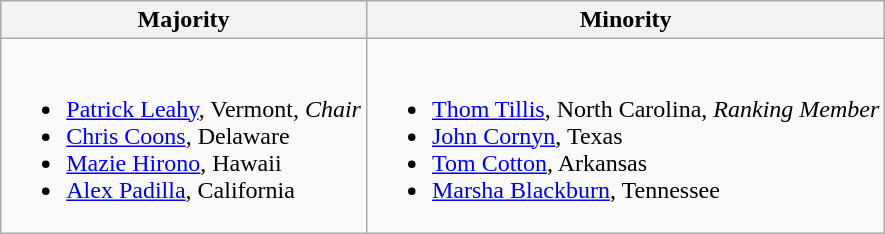<table class=wikitable>
<tr>
<th>Majority</th>
<th>Minority</th>
</tr>
<tr>
<td><br><ul><li><a href='#'>Patrick Leahy</a>, Vermont, <em>Chair</em></li><li><a href='#'>Chris Coons</a>, Delaware</li><li><a href='#'>Mazie Hirono</a>, Hawaii</li><li><a href='#'>Alex Padilla</a>, California</li></ul></td>
<td><br><ul><li><a href='#'>Thom Tillis</a>, North Carolina, <em>Ranking Member</em></li><li><a href='#'>John Cornyn</a>, Texas</li><li><a href='#'>Tom Cotton</a>, Arkansas</li><li><a href='#'>Marsha Blackburn</a>, Tennessee</li></ul></td>
</tr>
</table>
